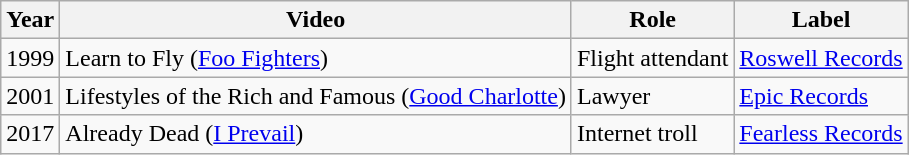<table class="wikitable sortable">
<tr>
<th>Year</th>
<th>Video</th>
<th>Role</th>
<th>Label</th>
</tr>
<tr>
<td>1999</td>
<td>Learn to Fly (<a href='#'>Foo Fighters</a>)</td>
<td>Flight attendant</td>
<td><a href='#'>Roswell Records</a></td>
</tr>
<tr>
<td>2001</td>
<td>Lifestyles of the Rich and Famous (<a href='#'>Good Charlotte</a>)</td>
<td>Lawyer</td>
<td><a href='#'>Epic Records</a></td>
</tr>
<tr>
<td>2017</td>
<td>Already Dead (<a href='#'>I Prevail</a>)</td>
<td>Internet troll</td>
<td><a href='#'>Fearless Records</a></td>
</tr>
</table>
